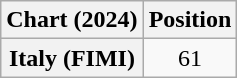<table class="wikitable sortable plainrowheaders" style="text-align:center">
<tr>
<th scope="col">Chart (2024)</th>
<th scope="col">Position</th>
</tr>
<tr>
<th scope="row">Italy (FIMI)</th>
<td>61</td>
</tr>
</table>
